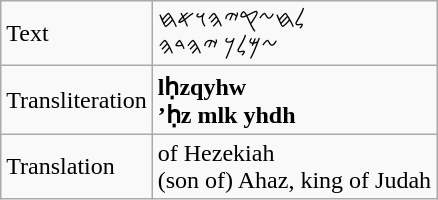<table class="wikitable">
<tr>
<td>Text</td>
<td>𐤋𐤇𐤆𐤒𐤉𐤄𐤅𐤀𐤇 <br> 𐤆𐤌𐤋𐤊 𐤉𐤄𐤃𐤄</td>
</tr>
<tr>
<td>Transliteration</td>
<td><strong>lḥzqyhw<br>’ḥz mlk yhdh</strong></td>
</tr>
<tr>
<td>Translation</td>
<td>of Hezekiah<br>(son of) Ahaz, king of Judah</td>
</tr>
</table>
